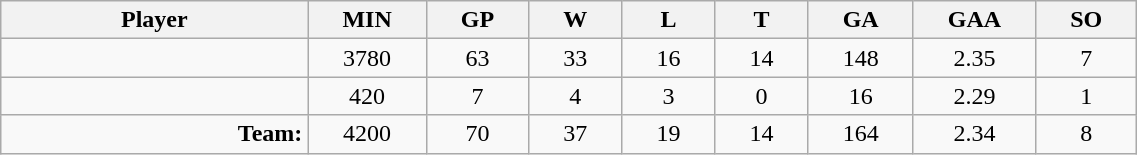<table class="wikitable sortable" width="60%">
<tr>
<th bgcolor="#DDDDFF" width="10%">Player</th>
<th width="3%" bgcolor="#DDDDFF" title="Minutes played">MIN</th>
<th width="3%" bgcolor="#DDDDFF" title="Games played in">GP</th>
<th width="3%" bgcolor="#DDDDFF" title="Wins">W</th>
<th width="3%" bgcolor="#DDDDFF"title="Losses">L</th>
<th width="3%" bgcolor="#DDDDFF" title="Ties">T</th>
<th width="3%" bgcolor="#DDDDFF" title="Goals against">GA</th>
<th width="3%" bgcolor="#DDDDFF" title="Goals against average">GAA</th>
<th width="3%" bgcolor="#DDDDFF"title="Shut-outs">SO</th>
</tr>
<tr align="center">
<td align="right"></td>
<td>3780</td>
<td>63</td>
<td>33</td>
<td>16</td>
<td>14</td>
<td>148</td>
<td>2.35</td>
<td>7</td>
</tr>
<tr align="center">
<td align="right"></td>
<td>420</td>
<td>7</td>
<td>4</td>
<td>3</td>
<td>0</td>
<td>16</td>
<td>2.29</td>
<td>1</td>
</tr>
<tr align="center">
<td align="right"><strong>Team:</strong></td>
<td>4200</td>
<td>70</td>
<td>37</td>
<td>19</td>
<td>14</td>
<td>164</td>
<td>2.34</td>
<td>8</td>
</tr>
</table>
